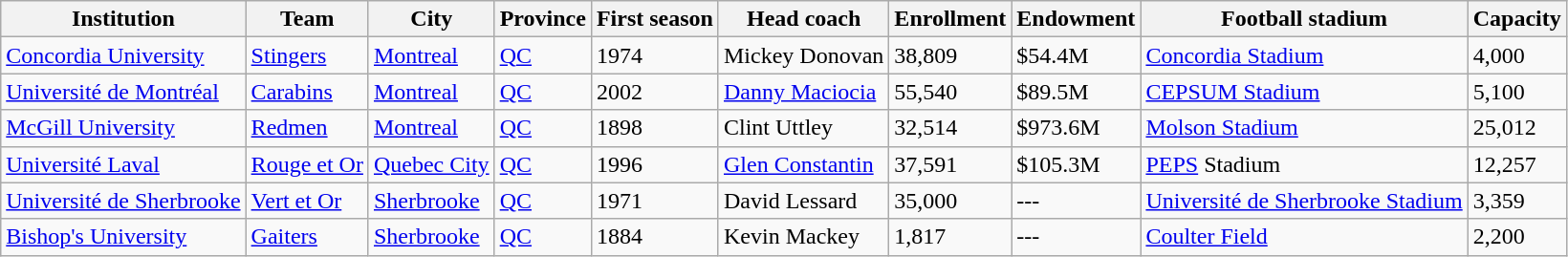<table class="wikitable">
<tr>
<th>Institution</th>
<th>Team</th>
<th>City</th>
<th>Province</th>
<th>First season</th>
<th>Head coach</th>
<th>Enrollment</th>
<th>Endowment</th>
<th>Football stadium</th>
<th>Capacity</th>
</tr>
<tr>
<td><a href='#'>Concordia University</a></td>
<td><a href='#'>Stingers</a></td>
<td><a href='#'>Montreal</a></td>
<td><a href='#'>QC</a></td>
<td>1974</td>
<td>Mickey Donovan</td>
<td>38,809</td>
<td>$54.4M</td>
<td><a href='#'>Concordia Stadium</a></td>
<td>4,000</td>
</tr>
<tr>
<td><a href='#'>Université de Montréal</a></td>
<td><a href='#'>Carabins</a></td>
<td><a href='#'>Montreal</a></td>
<td><a href='#'>QC</a></td>
<td>2002</td>
<td><a href='#'>Danny Maciocia</a></td>
<td>55,540</td>
<td>$89.5M</td>
<td><a href='#'>CEPSUM Stadium</a></td>
<td>5,100</td>
</tr>
<tr>
<td><a href='#'>McGill University</a></td>
<td><a href='#'>Redmen</a></td>
<td><a href='#'>Montreal</a></td>
<td><a href='#'>QC</a></td>
<td>1898</td>
<td>Clint Uttley</td>
<td>32,514</td>
<td>$973.6M</td>
<td><a href='#'>Molson Stadium</a></td>
<td>25,012</td>
</tr>
<tr>
<td><a href='#'>Université Laval</a></td>
<td><a href='#'>Rouge et Or</a></td>
<td><a href='#'>Quebec City</a></td>
<td><a href='#'>QC</a></td>
<td>1996</td>
<td><a href='#'>Glen Constantin</a></td>
<td>37,591</td>
<td>$105.3M</td>
<td><a href='#'>PEPS</a> Stadium</td>
<td>12,257</td>
</tr>
<tr>
<td><a href='#'>Université de Sherbrooke</a></td>
<td><a href='#'>Vert et Or</a></td>
<td><a href='#'>Sherbrooke</a></td>
<td><a href='#'>QC</a></td>
<td>1971</td>
<td>David Lessard</td>
<td>35,000</td>
<td>---</td>
<td><a href='#'>Université de Sherbrooke Stadium</a></td>
<td>3,359</td>
</tr>
<tr>
<td><a href='#'>Bishop's University</a></td>
<td><a href='#'>Gaiters</a></td>
<td><a href='#'>Sherbrooke</a></td>
<td><a href='#'>QC</a></td>
<td>1884</td>
<td>Kevin Mackey</td>
<td>1,817</td>
<td>---</td>
<td><a href='#'>Coulter Field</a></td>
<td>2,200</td>
</tr>
</table>
